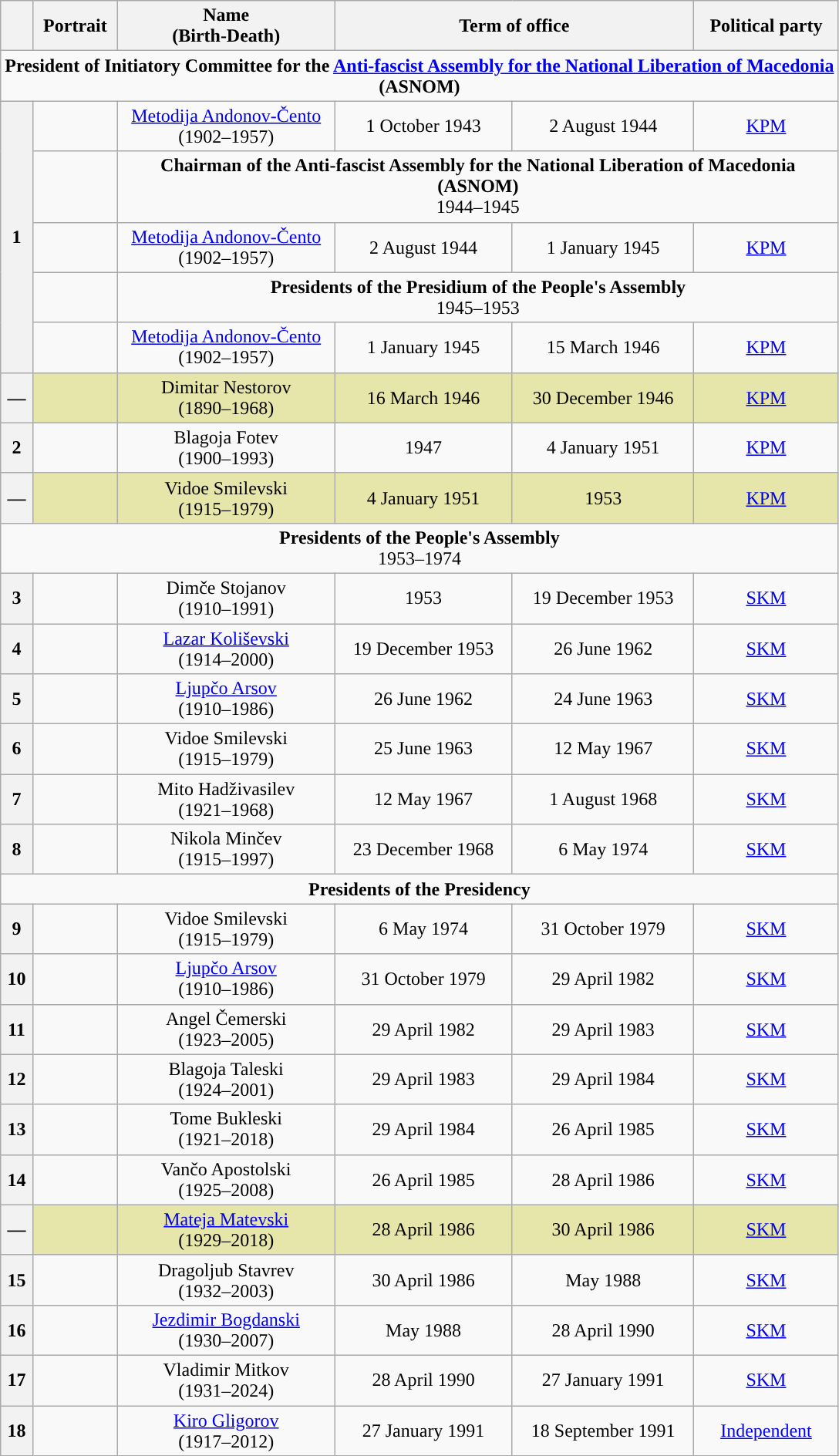<table class="wikitable" style="text-align:center">
<tr>
<th></th>
<th>Portrait</th>
<th width="180">Name<br>(Birth-Death)</th>
<th colspan=2>Term of office</th>
<th>Political party</th>
</tr>
<tr>
<td colspan="6"><strong>President of Initiatory Committee for the <a href='#'>Anti-fascist Assembly for the National Liberation of Macedonia</a><br>(ASNOM)</strong><br></td>
</tr>
<tr>
<th rowspan=5 style="background:">1</th>
<td></td>
<td><a href='#'>Metodija Andonov-Čento</a><br>(1902–1957)</td>
<td>1 October 1943</td>
<td>2 August 1944</td>
<td><a href='#'>KPM</a></td>
</tr>
<tr>
<td></td>
<td colspan="4"><strong>Chairman of the Anti-fascist Assembly for the National Liberation of Macedonia<br>(ASNOM)</strong><br>1944–1945</td>
</tr>
<tr>
<td></td>
<td><a href='#'>Metodija Andonov-Čento</a><br>(1902–1957)</td>
<td>2 August 1944</td>
<td>1 January 1945</td>
<td><a href='#'>KPM</a></td>
</tr>
<tr>
<td></td>
<td colspan="4"><strong>Presidents of the Presidium of the People's Assembly</strong><br>1945–1953</td>
</tr>
<tr>
<td></td>
<td><a href='#'>Metodija Andonov-Čento</a><br>(1902–1957)</td>
<td>1 January 1945</td>
<td>15 March 1946</td>
<td><a href='#'>KPM</a></td>
</tr>
<tr bgcolor=#E6E6AA>
<th style="background:">—</th>
<td></td>
<td>Dimitar Nestorov<br> (1890–1968)</td>
<td>16 March 1946</td>
<td>30 December 1946</td>
<td><a href='#'>KPM</a></td>
</tr>
<tr>
<th style="background:">2</th>
<td></td>
<td>Blagoja Fotev<br>(1900–1993)</td>
<td>1947</td>
<td>4 January 1951</td>
<td><a href='#'>KPM</a></td>
</tr>
<tr bgcolor=#E6E6AA>
<th style="background:">—</th>
<td></td>
<td>Vidoe Smilevski<br>(1915–1979)</td>
<td>4 January 1951</td>
<td>1953</td>
<td><a href='#'>KPM</a></td>
</tr>
<tr>
<td colspan="6"><strong>Presidents of the People's Assembly</strong><br>1953–1974</td>
</tr>
<tr>
<th style="background:">3</th>
<td></td>
<td>Dimče Stojanov<br>(1910–1991)</td>
<td>1953</td>
<td>19 December 1953</td>
<td><a href='#'>SKM</a></td>
</tr>
<tr>
<th style="background:">4</th>
<td></td>
<td><a href='#'>Lazar Koliševski</a><br>(1914–2000)</td>
<td>19 December 1953</td>
<td>26 June 1962</td>
<td><a href='#'>SKM</a></td>
</tr>
<tr>
<th style="background:">5</th>
<td></td>
<td><a href='#'>Ljupčo Arsov</a><br>(1910–1986)</td>
<td>26 June 1962</td>
<td>24 June 1963</td>
<td><a href='#'>SKM</a></td>
</tr>
<tr>
<th style="background:">6</th>
<td></td>
<td>Vidoe Smilevski<br>(1915–1979)</td>
<td>25 June 1963</td>
<td>12 May 1967</td>
<td><a href='#'>SKM</a></td>
</tr>
<tr>
<th style="background:">7</th>
<td></td>
<td>Mito Hadživasilev<br>(1921–1968)</td>
<td>12 May 1967</td>
<td>1 August 1968</td>
<td><a href='#'>SKM</a></td>
</tr>
<tr>
<th style="background:">8</th>
<td></td>
<td>Nikola Minčev<br>(1915–1997)</td>
<td>23 December 1968</td>
<td>6 May 1974</td>
<td><a href='#'>SKM</a></td>
</tr>
<tr>
<td colspan="6"><strong>Presidents of the Presidency</strong><br></td>
</tr>
<tr>
<th style="background:">9</th>
<td></td>
<td>Vidoe Smilevski<br>(1915–1979)</td>
<td>6 May 1974</td>
<td>31 October 1979</td>
<td><a href='#'>SKM</a></td>
</tr>
<tr>
<th style="background:">10</th>
<td></td>
<td><a href='#'>Ljupčo Arsov</a><br>(1910–1986)</td>
<td>31 October 1979</td>
<td>29 April 1982</td>
<td><a href='#'>SKM</a></td>
</tr>
<tr>
<th style="background:">11</th>
<td></td>
<td>Angel Čemerski<br>(1923–2005)</td>
<td>29 April 1982</td>
<td>29 April 1983</td>
<td><a href='#'>SKM</a></td>
</tr>
<tr>
<th style="background:">12</th>
<td></td>
<td>Blagoja Taleski<br>(1924–2001)</td>
<td>29 April 1983</td>
<td>29 April 1984</td>
<td><a href='#'>SKM</a></td>
</tr>
<tr>
<th style="background:">13</th>
<td></td>
<td>Tome Bukleski<br>(1921–2018)</td>
<td>29 April 1984</td>
<td>26 April 1985</td>
<td><a href='#'>SKM</a></td>
</tr>
<tr>
<th style="background:">14</th>
<td></td>
<td>Vančo Apostolski<br>(1925–2008)</td>
<td>26 April 1985</td>
<td>28 April 1986</td>
<td><a href='#'>SKM</a></td>
</tr>
<tr bgcolor=#E6E6AA>
<th style="background:">—</th>
<td></td>
<td><a href='#'>Mateja Matevski</a><br>(1929–2018)</td>
<td>28 April 1986</td>
<td>30 April 1986</td>
<td><a href='#'>SKM</a></td>
</tr>
<tr>
<th style="background:">15</th>
<td></td>
<td>Dragoljub Stavrev<br>(1932–2003)</td>
<td>30 April 1986</td>
<td>May 1988</td>
<td><a href='#'>SKM</a></td>
</tr>
<tr>
<th style="background:">16</th>
<td></td>
<td><a href='#'>Jezdimir Bogdanski</a><br>(1930–2007)</td>
<td>May 1988</td>
<td>28 April 1990</td>
<td><a href='#'>SKM</a></td>
</tr>
<tr>
<th style="background:">17</th>
<td></td>
<td>Vladimir Mitkov<br>(1931–2024)</td>
<td>28 April 1990</td>
<td>27 January 1991</td>
<td><a href='#'>SKM</a></td>
</tr>
<tr>
<th style="background:">18</th>
<td></td>
<td><a href='#'>Kiro Gligorov</a><br>(1917–2012)</td>
<td>27 January 1991</td>
<td>18 September 1991</td>
<td><a href='#'>Independent</a></td>
</tr>
</table>
